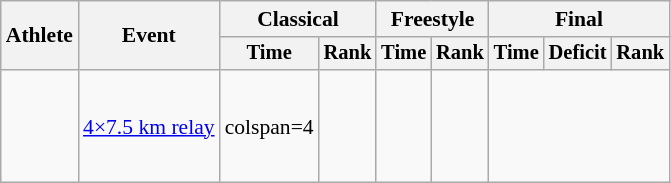<table class="wikitable" style="font-size:90%; text-align:center">
<tr>
<th rowspan=2>Athlete</th>
<th rowspan=2>Event</th>
<th colspan=2>Classical</th>
<th colspan=2>Freestyle</th>
<th colspan=3>Final</th>
</tr>
<tr style="font-size: 95%">
<th>Time</th>
<th>Rank</th>
<th>Time</th>
<th>Rank</th>
<th>Time</th>
<th>Deficit</th>
<th>Rank</th>
</tr>
<tr>
<td align=left> <br> <br> <br> </td>
<td align=left><a href='#'>4×7.5 km relay</a></td>
<td>colspan=4 </td>
<td></td>
<td></td>
<td></td>
</tr>
</table>
